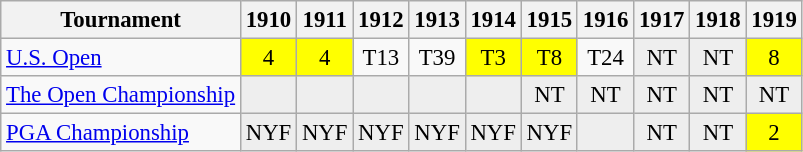<table class="wikitable" style="font-size:95%;text-align:center;">
<tr>
<th>Tournament</th>
<th>1910</th>
<th>1911</th>
<th>1912</th>
<th>1913</th>
<th>1914</th>
<th>1915</th>
<th>1916</th>
<th>1917</th>
<th>1918</th>
<th>1919</th>
</tr>
<tr>
<td align=left><a href='#'>U.S. Open</a></td>
<td style="background:yellow;">4</td>
<td style="background:yellow;">4</td>
<td>T13</td>
<td>T39</td>
<td style="background:yellow;">T3</td>
<td style="background:yellow;">T8</td>
<td>T24</td>
<td style="background:#eeeeee;">NT</td>
<td style="background:#eeeeee;">NT</td>
<td style="background:yellow;">8</td>
</tr>
<tr>
<td align=left><a href='#'>The Open Championship</a></td>
<td style="background:#eeeeee;"></td>
<td style="background:#eeeeee;"></td>
<td style="background:#eeeeee;"></td>
<td style="background:#eeeeee;"></td>
<td style="background:#eeeeee;"></td>
<td style="background:#eeeeee;">NT</td>
<td style="background:#eeeeee;">NT</td>
<td style="background:#eeeeee;">NT</td>
<td style="background:#eeeeee;">NT</td>
<td style="background:#eeeeee;">NT</td>
</tr>
<tr>
<td align=left><a href='#'>PGA Championship</a></td>
<td style="background:#eeeeee;">NYF</td>
<td style="background:#eeeeee;">NYF</td>
<td style="background:#eeeeee;">NYF</td>
<td style="background:#eeeeee;">NYF</td>
<td style="background:#eeeeee;">NYF</td>
<td style="background:#eeeeee;">NYF</td>
<td style="background:#eeeeee;"></td>
<td style="background:#eeeeee;">NT</td>
<td style="background:#eeeeee;">NT</td>
<td style="background:yellow;">2</td>
</tr>
</table>
